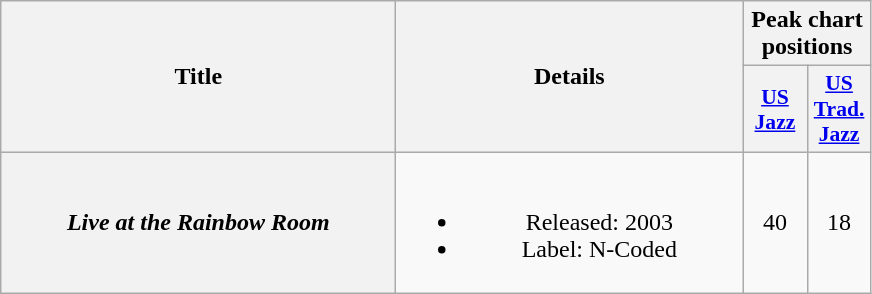<table class="wikitable plainrowheaders" style="text-align:center;">
<tr>
<th scope="col" rowspan="2" style="width:16em;">Title</th>
<th scope="col" rowspan="2" style="width:14em;">Details</th>
<th scope="col" colspan="2">Peak chart positions</th>
</tr>
<tr>
<th scope="col" style="width:2.5em;font-size:90%;"><a href='#'>US<br>Jazz</a><br></th>
<th scope="col" style="width:2.5em;font-size:90%;"><a href='#'>US<br>Trad.<br>Jazz</a><br></th>
</tr>
<tr>
<th scope="row"><em>Live at the Rainbow Room</em></th>
<td><br><ul><li>Released: 2003</li><li>Label: N-Coded</li></ul></td>
<td>40</td>
<td>18</td>
</tr>
</table>
